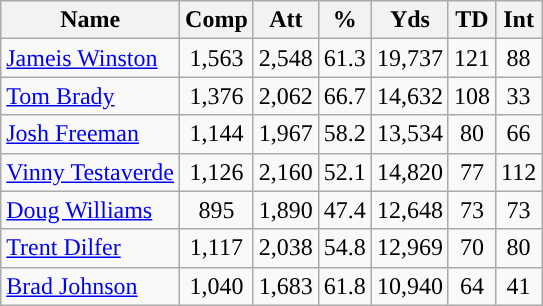<table class="wikitable sortable" style="text-align:center">
<tr>
<th>Name</th>
<th>Comp</th>
<th>Att</th>
<th>%</th>
<th>Yds</th>
<th>TD</th>
<th>Int</th>
</tr>
<tr>
<td style="text-align:left;"><a href='#'>Jameis Winston</a></td>
<td>1,563</td>
<td>2,548</td>
<td>61.3</td>
<td>19,737</td>
<td>121</td>
<td>88</td>
</tr>
<tr>
<td style="text-align:left;"><a href='#'>Tom Brady</a></td>
<td>1,376</td>
<td>2,062</td>
<td>66.7</td>
<td>14,632</td>
<td>108</td>
<td>33</td>
</tr>
<tr>
<td style="text-align:left;"><a href='#'>Josh Freeman</a></td>
<td>1,144</td>
<td>1,967</td>
<td>58.2</td>
<td>13,534</td>
<td>80</td>
<td>66</td>
</tr>
<tr>
<td style="text-align:left;"><a href='#'>Vinny Testaverde</a></td>
<td>1,126</td>
<td>2,160</td>
<td>52.1</td>
<td>14,820</td>
<td>77</td>
<td>112</td>
</tr>
<tr>
<td style="text-align:left;"><a href='#'>Doug Williams</a></td>
<td>895</td>
<td>1,890</td>
<td>47.4</td>
<td>12,648</td>
<td>73</td>
<td>73</td>
</tr>
<tr>
<td style="text-align:left;"><a href='#'>Trent Dilfer</a></td>
<td>1,117</td>
<td>2,038</td>
<td>54.8</td>
<td>12,969</td>
<td>70</td>
<td>80</td>
</tr>
<tr>
<td style="text-align:left;"><a href='#'>Brad Johnson</a></td>
<td>1,040</td>
<td>1,683</td>
<td>61.8</td>
<td>10,940</td>
<td>64</td>
<td>41</td>
</tr>
</table>
